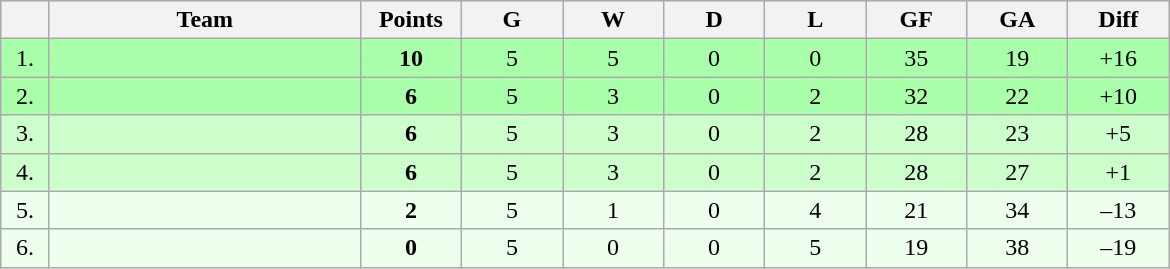<table class=wikitable style="text-align:center">
<tr bgcolor="#DCDCDC">
<th width="25"></th>
<th width="200">Team</th>
<th width="60">Points</th>
<th width="60">G</th>
<th width="60">W</th>
<th width="60">D</th>
<th width="60">L</th>
<th width="60">GF</th>
<th width="60">GA</th>
<th width="60">Diff</th>
</tr>
<tr bgcolor=#AAFFAA>
<td>1.</td>
<td align=left></td>
<td><strong>10</strong></td>
<td>5</td>
<td>5</td>
<td>0</td>
<td>0</td>
<td>35</td>
<td>19</td>
<td>+16</td>
</tr>
<tr bgcolor=#AAFFAA>
<td>2.</td>
<td align=left></td>
<td><strong>6</strong></td>
<td>5</td>
<td>3</td>
<td>0</td>
<td>2</td>
<td>32</td>
<td>22</td>
<td>+10</td>
</tr>
<tr bgcolor=#CCFFCC>
<td>3.</td>
<td align=left></td>
<td><strong>6</strong></td>
<td>5</td>
<td>3</td>
<td>0</td>
<td>2</td>
<td>28</td>
<td>23</td>
<td>+5</td>
</tr>
<tr bgcolor=#CCFFCC>
<td>4.</td>
<td align=left></td>
<td><strong>6</strong></td>
<td>5</td>
<td>3</td>
<td>0</td>
<td>2</td>
<td>28</td>
<td>27</td>
<td>+1</td>
</tr>
<tr bgcolor=#EEFFEE>
<td>5.</td>
<td align=left></td>
<td><strong>2</strong></td>
<td>5</td>
<td>1</td>
<td>0</td>
<td>4</td>
<td>21</td>
<td>34</td>
<td>–13</td>
</tr>
<tr bgcolor=#EEFFEE>
<td>6.</td>
<td align=left></td>
<td><strong>0</strong></td>
<td>5</td>
<td>0</td>
<td>0</td>
<td>5</td>
<td>19</td>
<td>38</td>
<td>–19</td>
</tr>
</table>
